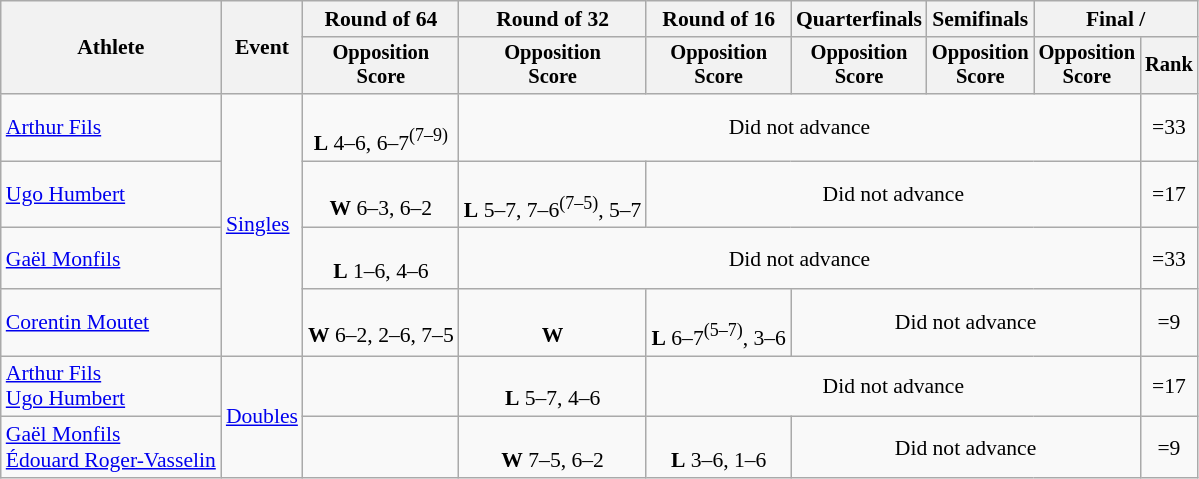<table class=wikitable style="font-size:90%">
<tr>
<th rowspan="2">Athlete</th>
<th rowspan="2">Event</th>
<th>Round of 64</th>
<th>Round of 32</th>
<th>Round of 16</th>
<th>Quarterfinals</th>
<th>Semifinals</th>
<th colspan=2>Final / </th>
</tr>
<tr style="font-size:95%">
<th>Opposition<br>Score</th>
<th>Opposition<br>Score</th>
<th>Opposition<br>Score</th>
<th>Opposition<br>Score</th>
<th>Opposition<br>Score</th>
<th>Opposition<br>Score</th>
<th>Rank</th>
</tr>
<tr align=center>
<td align=left><a href='#'>Arthur Fils</a></td>
<td align=left rowspan="4"><a href='#'>Singles</a></td>
<td><br><strong>L</strong> 4–6, 6–7<sup>(7–9)</sup></td>
<td colspan=5>Did not advance</td>
<td>=33</td>
</tr>
<tr align=center>
<td align=left><a href='#'>Ugo Humbert</a></td>
<td><br><strong>W</strong> 6–3, 6–2</td>
<td><br><strong>L</strong> 5–7, 7–6<sup>(7–5)</sup>, 5–7</td>
<td colspan=4>Did not advance</td>
<td>=17</td>
</tr>
<tr align=center>
<td align=left><a href='#'>Gaël Monfils</a></td>
<td><br><strong>L</strong> 1–6, 4–6</td>
<td colspan=5>Did not advance</td>
<td>=33</td>
</tr>
<tr align=center>
<td align=left><a href='#'>Corentin Moutet</a></td>
<td><br><strong>W</strong> 6–2, 2–6, 7–5</td>
<td><br><strong>W</strong> </td>
<td><br><strong>L</strong> 6–7<sup>(5–7)</sup>, 3–6</td>
<td colspan=3>Did not advance</td>
<td>=9</td>
</tr>
<tr align=center>
<td align=left><a href='#'>Arthur Fils</a> <br> <a href='#'>Ugo Humbert</a></td>
<td align=left rowspan="2"><a href='#'>Doubles</a></td>
<td></td>
<td><br><strong>L</strong> 5–7, 4–6</td>
<td colspan=4>Did not advance</td>
<td>=17</td>
</tr>
<tr align=center>
<td align=left><a href='#'>Gaël Monfils</a><br> <a href='#'>Édouard Roger-Vasselin</a></td>
<td></td>
<td><br><strong>W</strong> 7–5, 6–2</td>
<td><br><strong>L</strong> 3–6, 1–6</td>
<td colspan=3>Did not advance</td>
<td>=9</td>
</tr>
</table>
